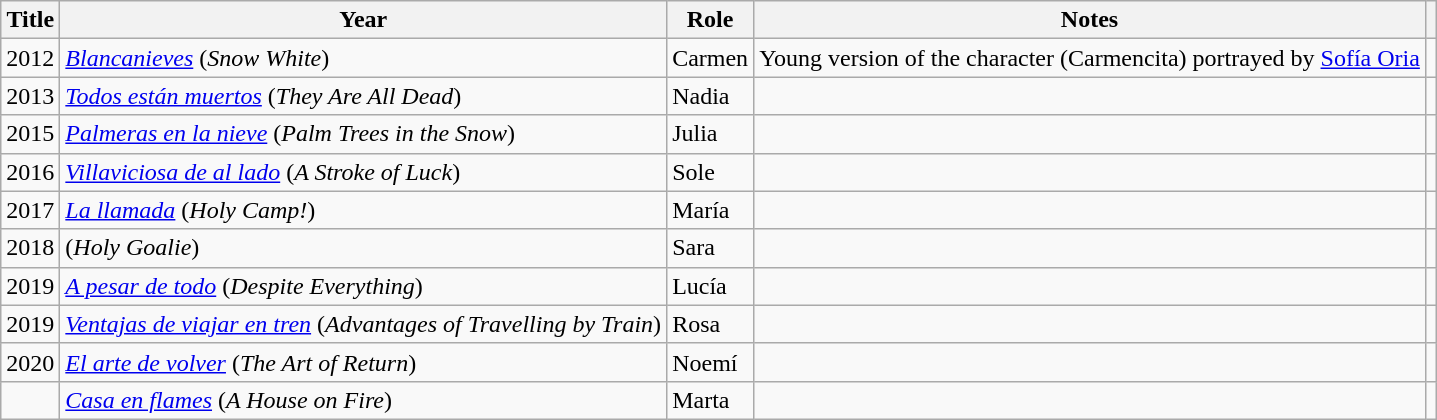<table class="wikitable sortable">
<tr>
<th>Title</th>
<th>Year</th>
<th>Role</th>
<th>Notes</th>
<th></th>
</tr>
<tr>
<td align = "center">2012</td>
<td><em><a href='#'>Blancanieves</a></em> (<em>Snow White</em>)</td>
<td>Carmen</td>
<td>Young version of the character (Carmencita) portrayed by <a href='#'>Sofía Oria</a></td>
<td align = "center"></td>
</tr>
<tr>
<td align = "center">2013</td>
<td><em><a href='#'>Todos están muertos</a></em> (<em>They Are All Dead</em>)</td>
<td>Nadia</td>
<td></td>
<td align = "center"></td>
</tr>
<tr>
<td align = "center">2015</td>
<td><em><a href='#'>Palmeras en la nieve</a></em> (<em>Palm Trees in the Snow</em>)</td>
<td>Julia</td>
<td></td>
<td align = "center"></td>
</tr>
<tr>
<td align = "center">2016</td>
<td><em><a href='#'>Villaviciosa de al lado</a></em> (<em>A Stroke of Luck</em>)</td>
<td>Sole</td>
<td></td>
<td align = "center"></td>
</tr>
<tr>
<td align = "center">2017</td>
<td><em><a href='#'>La llamada</a></em> (<em>Holy Camp!</em>)</td>
<td>María</td>
<td></td>
<td align = "center"></td>
</tr>
<tr>
<td align =" center">2018</td>
<td><em></em> (<em>Holy Goalie</em>)</td>
<td>Sara</td>
<td></td>
<td align = "center"></td>
</tr>
<tr>
<td align = "center">2019</td>
<td><em><a href='#'>A pesar de todo</a></em> (<em>Despite Everything</em>)</td>
<td>Lucía</td>
<td></td>
<td align = "center"></td>
</tr>
<tr>
<td align = "center">2019</td>
<td><em><a href='#'>Ventajas de viajar en tren</a></em> (<em>Advantages of Travelling by Train</em>)</td>
<td>Rosa</td>
<td></td>
<td align = "center"></td>
</tr>
<tr>
<td align = "center">2020</td>
<td><em><a href='#'>El arte de volver</a></em> (<em>The Art of Return</em>)</td>
<td>Noemí</td>
<td></td>
<td align = "center"></td>
</tr>
<tr>
<td></td>
<td><em><a href='#'>Casa en flames</a></em> (<em>A House on Fire</em>)</td>
<td>Marta</td>
<td></td>
<td></td>
</tr>
</table>
